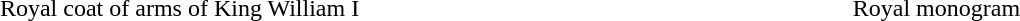<table border="0" align="center" width="80%">
<tr>
<th width="25%"></th>
<th width="25%"></th>
</tr>
<tr>
<td style="text-align: center;">Royal coat of arms of King William I</td>
<td style="text-align: center;">Royal monogram</td>
</tr>
</table>
